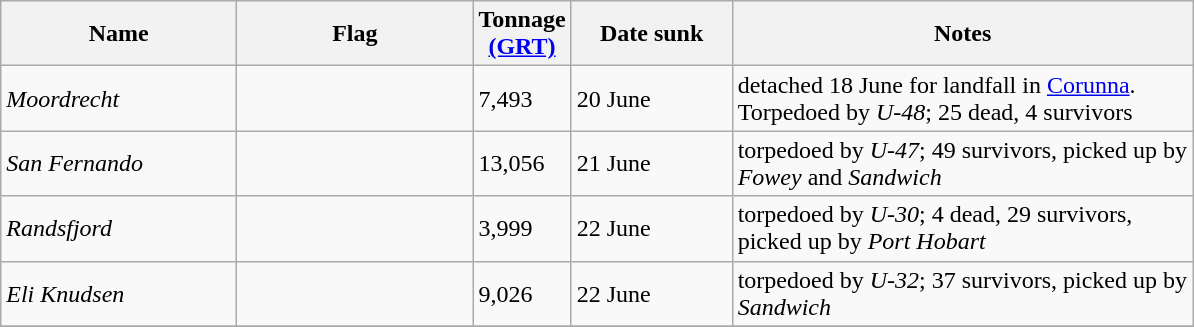<table class="wikitable sortable">
<tr>
<th scope="col" width="150px">Name</th>
<th scope="col" width="150px">Flag</th>
<th scope="col" width="30px">Tonnage <a href='#'>(GRT)</a></th>
<th scope="col" width="100px">Date sunk</th>
<th scope="col" width="300px">Notes</th>
</tr>
<tr>
<td><em>Moordrecht</em></td>
<td></td>
<td>7,493</td>
<td>20 June</td>
<td>detached 18 June for landfall in <a href='#'>Corunna</a>. Torpedoed by <em>U-48</em>; 25 dead, 4 survivors</td>
</tr>
<tr>
<td><em>San Fernando</em></td>
<td></td>
<td>13,056</td>
<td>21 June</td>
<td>torpedoed by <em>U-47</em>; 49 survivors, picked up by <em>Fowey</em> and <em>Sandwich</em></td>
</tr>
<tr>
<td><em>Randsfjord</em></td>
<td></td>
<td>3,999</td>
<td>22 June</td>
<td>torpedoed by <em>U-30</em>; 4 dead, 29 survivors,  picked up by <em>Port Hobart</em></td>
</tr>
<tr>
<td><em>Eli Knudsen</em></td>
<td></td>
<td>9,026</td>
<td>22 June</td>
<td>torpedoed by <em>U-32</em>; 37 survivors, picked up by <em>Sandwich</em></td>
</tr>
<tr>
</tr>
</table>
